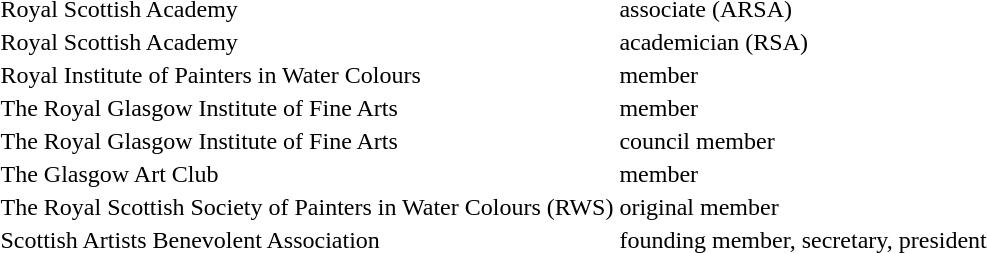<table>
<tr>
<td>Royal Scottish Academy</td>
<td>associate (ARSA)</td>
</tr>
<tr>
<td>Royal Scottish Academy</td>
<td>academician (RSA)</td>
</tr>
<tr>
<td>Royal Institute of Painters in Water Colours</td>
<td>member</td>
</tr>
<tr>
<td>The Royal Glasgow Institute of Fine Arts</td>
<td>member</td>
</tr>
<tr>
<td>The Royal Glasgow Institute of Fine Arts</td>
<td>council member</td>
</tr>
<tr>
<td>The Glasgow Art Club</td>
<td>member</td>
</tr>
<tr>
<td>The Royal Scottish Society of Painters in Water Colours (RWS)</td>
<td>original member</td>
</tr>
<tr>
<td>Scottish Artists Benevolent Association</td>
<td>founding member, secretary, president</td>
</tr>
</table>
